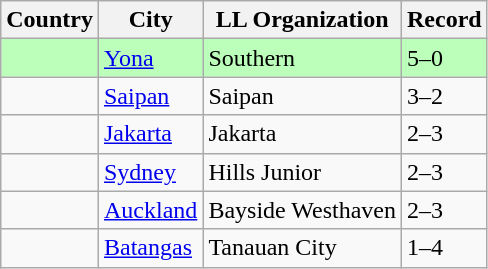<table class="wikitable">
<tr>
<th>Country</th>
<th>City</th>
<th>LL Organization</th>
<th>Record</th>
</tr>
<tr style="background:#bfb;">
<td><strong></strong></td>
<td><a href='#'>Yona</a></td>
<td>Southern</td>
<td>5–0</td>
</tr>
<tr>
<td><strong></strong></td>
<td><a href='#'>Saipan</a></td>
<td>Saipan</td>
<td>3–2</td>
</tr>
<tr>
<td><strong></strong></td>
<td><a href='#'>Jakarta</a></td>
<td>Jakarta</td>
<td>2–3</td>
</tr>
<tr>
<td><strong></strong></td>
<td><a href='#'>Sydney</a></td>
<td>Hills Junior</td>
<td>2–3</td>
</tr>
<tr>
<td><strong></strong></td>
<td><a href='#'>Auckland</a></td>
<td>Bayside Westhaven</td>
<td>2–3</td>
</tr>
<tr>
<td><strong></strong></td>
<td><a href='#'>Batangas</a></td>
<td>Tanauan City</td>
<td>1–4</td>
</tr>
</table>
